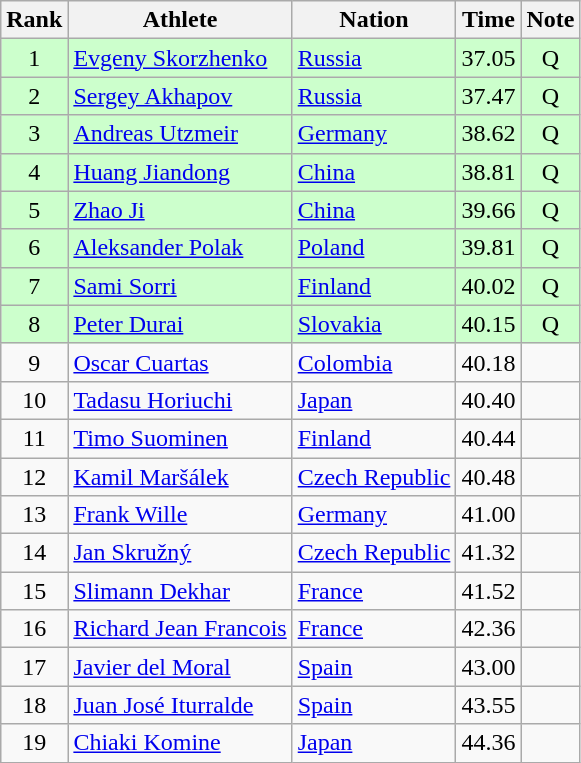<table class="wikitable sortable" style="text-align:center">
<tr>
<th>Rank</th>
<th>Athlete</th>
<th>Nation</th>
<th>Time</th>
<th>Note</th>
</tr>
<tr bgcolor=ccffcc>
<td>1</td>
<td align=left><a href='#'>Evgeny Skorzhenko</a></td>
<td align=left> <a href='#'>Russia</a></td>
<td>37.05</td>
<td>Q</td>
</tr>
<tr bgcolor=ccffcc>
<td>2</td>
<td align=left><a href='#'>Sergey Akhapov</a></td>
<td align=left> <a href='#'>Russia</a></td>
<td>37.47</td>
<td>Q</td>
</tr>
<tr bgcolor=ccffcc>
<td>3</td>
<td align=left><a href='#'>Andreas Utzmeir</a></td>
<td align=left> <a href='#'>Germany</a></td>
<td>38.62</td>
<td>Q</td>
</tr>
<tr bgcolor=ccffcc>
<td>4</td>
<td align=left><a href='#'>Huang Jiandong</a></td>
<td align=left> <a href='#'>China</a></td>
<td>38.81</td>
<td>Q</td>
</tr>
<tr bgcolor=ccffcc>
<td>5</td>
<td align=left><a href='#'>Zhao Ji</a></td>
<td align=left> <a href='#'>China</a></td>
<td>39.66</td>
<td>Q</td>
</tr>
<tr bgcolor=ccffcc>
<td>6</td>
<td align=left><a href='#'>Aleksander Polak</a></td>
<td align=left> <a href='#'>Poland</a></td>
<td>39.81</td>
<td>Q</td>
</tr>
<tr bgcolor=ccffcc>
<td>7</td>
<td align=left><a href='#'>Sami Sorri</a></td>
<td align=left> <a href='#'>Finland</a></td>
<td>40.02</td>
<td>Q</td>
</tr>
<tr bgcolor=ccffcc>
<td>8</td>
<td align=left><a href='#'>Peter Durai</a></td>
<td align=left> <a href='#'>Slovakia</a></td>
<td>40.15</td>
<td>Q</td>
</tr>
<tr>
<td>9</td>
<td align=left><a href='#'>Oscar Cuartas</a></td>
<td align=left> <a href='#'>Colombia</a></td>
<td>40.18</td>
<td></td>
</tr>
<tr>
<td>10</td>
<td align=left><a href='#'>Tadasu Horiuchi</a></td>
<td align=left> <a href='#'>Japan</a></td>
<td>40.40</td>
<td></td>
</tr>
<tr>
<td>11</td>
<td align=left><a href='#'>Timo Suominen</a></td>
<td align=left> <a href='#'>Finland</a></td>
<td>40.44</td>
<td></td>
</tr>
<tr>
<td>12</td>
<td align=left><a href='#'>Kamil Maršálek</a></td>
<td align=left> <a href='#'>Czech Republic</a></td>
<td>40.48</td>
<td></td>
</tr>
<tr>
<td>13</td>
<td align=left><a href='#'>Frank Wille</a></td>
<td align=left> <a href='#'>Germany</a></td>
<td>41.00</td>
<td></td>
</tr>
<tr>
<td>14</td>
<td align=left><a href='#'>Jan Skružný</a></td>
<td align=left> <a href='#'>Czech Republic</a></td>
<td>41.32</td>
<td></td>
</tr>
<tr>
<td>15</td>
<td align=left><a href='#'>Slimann Dekhar</a></td>
<td align=left> <a href='#'>France</a></td>
<td>41.52</td>
<td></td>
</tr>
<tr>
<td>16</td>
<td align=left><a href='#'>Richard Jean Francois</a></td>
<td align=left> <a href='#'>France</a></td>
<td>42.36</td>
<td></td>
</tr>
<tr>
<td>17</td>
<td align=left><a href='#'>Javier del Moral</a></td>
<td align=left> <a href='#'>Spain</a></td>
<td>43.00</td>
<td></td>
</tr>
<tr>
<td>18</td>
<td align=left><a href='#'>Juan José Iturralde</a></td>
<td align=left> <a href='#'>Spain</a></td>
<td>43.55</td>
<td></td>
</tr>
<tr>
<td>19</td>
<td align=left><a href='#'>Chiaki Komine</a></td>
<td align=left> <a href='#'>Japan</a></td>
<td>44.36</td>
<td></td>
</tr>
</table>
